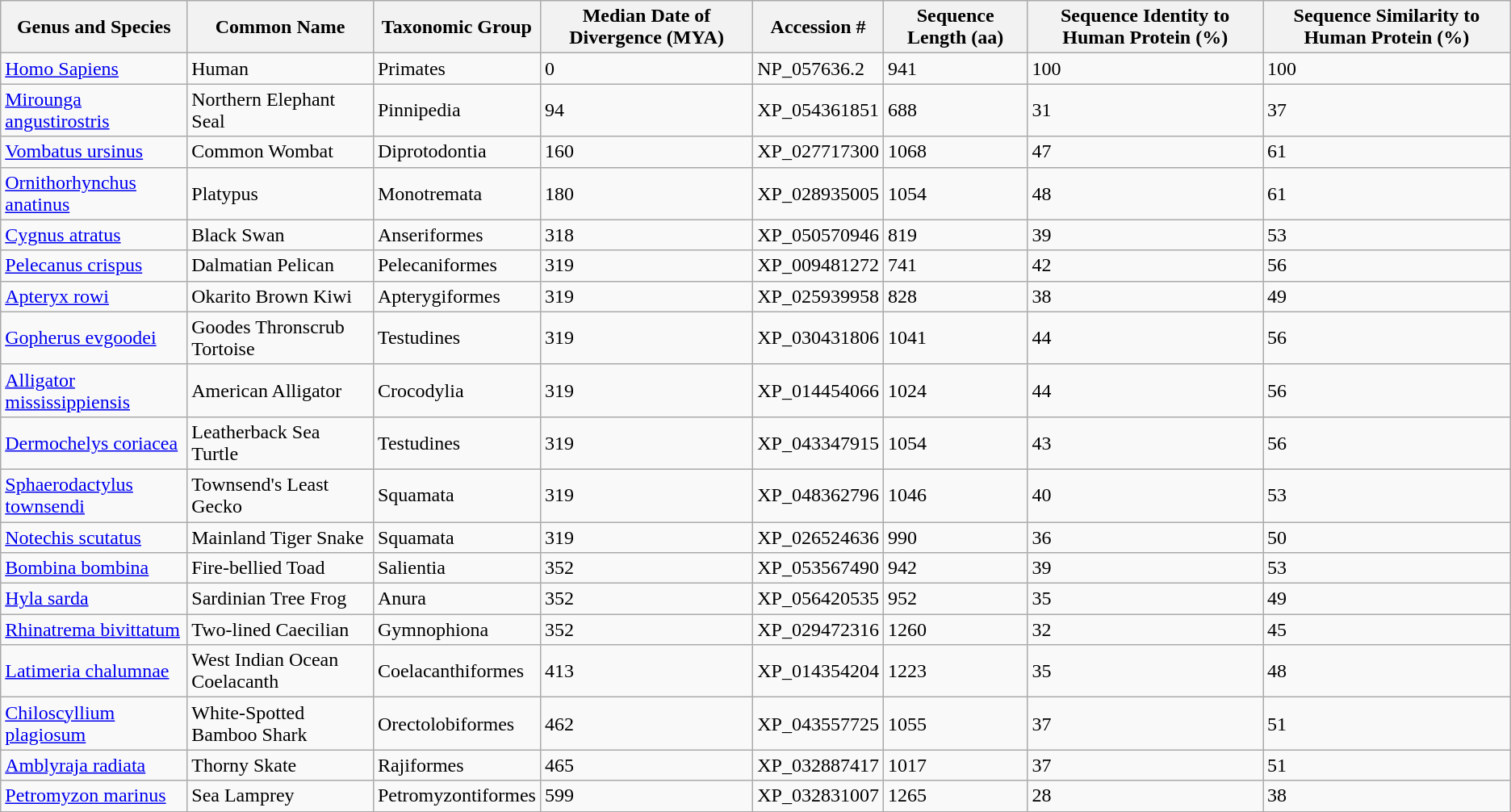<table class="wikitable mw-collapsible">
<tr>
<th>Genus and Species</th>
<th>Common Name</th>
<th>Taxonomic Group</th>
<th>Median Date of Divergence (MYA)</th>
<th>Accession #</th>
<th>Sequence Length (aa)</th>
<th>Sequence Identity to Human Protein (%)</th>
<th>Sequence Similarity to Human Protein (%)</th>
</tr>
<tr>
<td><a href='#'>Homo Sapiens</a></td>
<td>Human</td>
<td>Primates</td>
<td>0</td>
<td>NP_057636.2</td>
<td>941</td>
<td>100</td>
<td>100</td>
</tr>
<tr>
<td><a href='#'>Mirounga angustirostris</a></td>
<td>Northern Elephant Seal</td>
<td>Pinnipedia</td>
<td>94</td>
<td>XP_054361851</td>
<td>688</td>
<td>31</td>
<td>37</td>
</tr>
<tr>
<td><a href='#'>Vombatus ursinus</a></td>
<td>Common Wombat</td>
<td>Diprotodontia</td>
<td>160</td>
<td>XP_027717300</td>
<td>1068</td>
<td>47</td>
<td>61</td>
</tr>
<tr>
<td><a href='#'>Ornithorhynchus anatinus</a></td>
<td>Platypus</td>
<td>Monotremata</td>
<td>180</td>
<td>XP_028935005</td>
<td>1054</td>
<td>48</td>
<td>61</td>
</tr>
<tr>
<td><a href='#'>Cygnus atratus</a></td>
<td>Black Swan</td>
<td>Anseriformes</td>
<td>318</td>
<td>XP_050570946</td>
<td>819</td>
<td>39</td>
<td>53</td>
</tr>
<tr>
<td><a href='#'>Pelecanus crispus</a></td>
<td>Dalmatian Pelican</td>
<td>Pelecaniformes</td>
<td>319</td>
<td>XP_009481272</td>
<td>741</td>
<td>42</td>
<td>56</td>
</tr>
<tr>
<td><a href='#'>Apteryx rowi</a></td>
<td>Okarito Brown Kiwi</td>
<td>Apterygiformes</td>
<td>319</td>
<td>XP_025939958</td>
<td>828</td>
<td>38</td>
<td>49</td>
</tr>
<tr>
<td><a href='#'>Gopherus evgoodei</a></td>
<td>Goodes Thronscrub Tortoise</td>
<td>Testudines</td>
<td>319</td>
<td>XP_030431806</td>
<td>1041</td>
<td>44</td>
<td>56</td>
</tr>
<tr>
<td><a href='#'>Alligator mississippiensis</a></td>
<td>American Alligator</td>
<td>Crocodylia</td>
<td>319</td>
<td>XP_014454066</td>
<td>1024</td>
<td>44</td>
<td>56</td>
</tr>
<tr>
<td><a href='#'>Dermochelys coriacea</a></td>
<td>Leatherback Sea Turtle</td>
<td>Testudines</td>
<td>319</td>
<td>XP_043347915</td>
<td>1054</td>
<td>43</td>
<td>56</td>
</tr>
<tr>
<td><a href='#'>Sphaerodactylus townsendi</a></td>
<td>Townsend's Least Gecko</td>
<td>Squamata</td>
<td>319</td>
<td>XP_048362796</td>
<td>1046</td>
<td>40</td>
<td>53</td>
</tr>
<tr>
<td><a href='#'>Notechis scutatus</a></td>
<td>Mainland Tiger Snake</td>
<td>Squamata</td>
<td>319</td>
<td>XP_026524636</td>
<td>990</td>
<td>36</td>
<td>50</td>
</tr>
<tr>
<td><a href='#'>Bombina bombina</a></td>
<td>Fire-bellied Toad</td>
<td>Salientia</td>
<td>352</td>
<td>XP_053567490</td>
<td>942</td>
<td>39</td>
<td>53</td>
</tr>
<tr>
<td><a href='#'>Hyla sarda</a></td>
<td>Sardinian Tree Frog</td>
<td>Anura</td>
<td>352</td>
<td>XP_056420535</td>
<td>952</td>
<td>35</td>
<td>49</td>
</tr>
<tr>
<td><a href='#'>Rhinatrema bivittatum</a></td>
<td>Two-lined Caecilian</td>
<td>Gymnophiona</td>
<td>352</td>
<td>XP_029472316</td>
<td>1260</td>
<td>32</td>
<td>45</td>
</tr>
<tr>
<td><a href='#'>Latimeria chalumnae</a></td>
<td>West Indian Ocean Coelacanth</td>
<td>Coelacanthiformes</td>
<td>413</td>
<td>XP_014354204</td>
<td>1223</td>
<td>35</td>
<td>48</td>
</tr>
<tr>
<td><a href='#'>Chiloscyllium plagiosum</a></td>
<td>White-Spotted Bamboo Shark</td>
<td>Orectolobiformes</td>
<td>462</td>
<td>XP_043557725</td>
<td>1055</td>
<td>37</td>
<td>51</td>
</tr>
<tr>
<td><a href='#'>Amblyraja radiata</a></td>
<td>Thorny Skate</td>
<td>Rajiformes</td>
<td>465</td>
<td>XP_032887417</td>
<td>1017</td>
<td>37</td>
<td>51</td>
</tr>
<tr>
<td><a href='#'>Petromyzon marinus</a></td>
<td>Sea Lamprey</td>
<td>Petromyzontiformes</td>
<td>599</td>
<td>XP_032831007</td>
<td>1265</td>
<td>28</td>
<td>38</td>
</tr>
</table>
